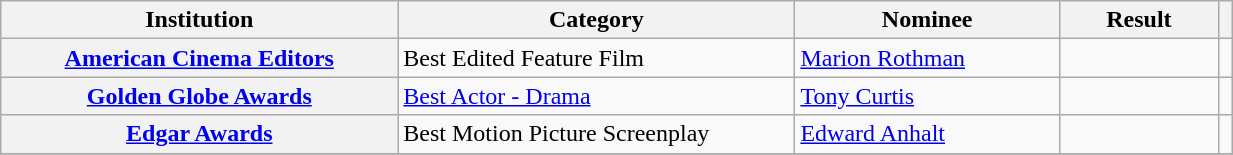<table class="wikitable unsortable plainrowheaders" style="width:65%;">
<tr>
<th style="width:30%;">Institution</th>
<th style="width:30%;">Category</th>
<th style="width:20%;">Nominee</th>
<th style="width:12%;">Result</th>
<th style="width:1%;"></th>
</tr>
<tr>
<th scope="row" style="text-align:center;"><a href='#'>American Cinema Editors</a></th>
<td>Best Edited Feature Film</td>
<td><a href='#'>Marion Rothman</a></td>
<td></td>
<td style="text-align:center;"></td>
</tr>
<tr>
<th scope="row" style="text-align:center;"><a href='#'>Golden Globe Awards</a></th>
<td><a href='#'>Best Actor - Drama</a></td>
<td><a href='#'>Tony Curtis</a></td>
<td></td>
<td style="text-align:center;"></td>
</tr>
<tr>
<th scope="row" style="text-align:center;"><a href='#'>Edgar Awards</a></th>
<td>Best Motion Picture Screenplay</td>
<td><a href='#'>Edward Anhalt</a></td>
<td></td>
<td style="text-align:center;"></td>
</tr>
<tr>
</tr>
</table>
